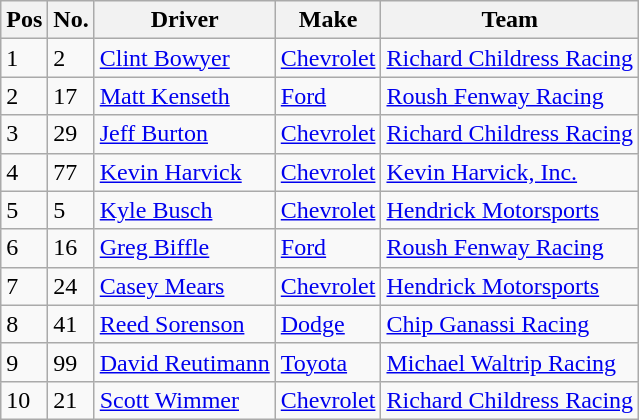<table class="wikitable">
<tr>
<th>Pos</th>
<th>No.</th>
<th>Driver</th>
<th>Make</th>
<th>Team</th>
</tr>
<tr>
<td>1</td>
<td>2</td>
<td><a href='#'>Clint Bowyer</a></td>
<td><a href='#'>Chevrolet</a></td>
<td><a href='#'>Richard Childress Racing</a></td>
</tr>
<tr>
<td>2</td>
<td>17</td>
<td><a href='#'>Matt Kenseth</a></td>
<td><a href='#'>Ford</a></td>
<td><a href='#'>Roush Fenway Racing</a></td>
</tr>
<tr>
<td>3</td>
<td>29</td>
<td><a href='#'>Jeff Burton</a></td>
<td><a href='#'>Chevrolet</a></td>
<td><a href='#'>Richard Childress Racing</a></td>
</tr>
<tr>
<td>4</td>
<td>77</td>
<td><a href='#'>Kevin Harvick</a></td>
<td><a href='#'>Chevrolet</a></td>
<td><a href='#'>Kevin Harvick, Inc.</a></td>
</tr>
<tr>
<td>5</td>
<td>5</td>
<td><a href='#'>Kyle Busch</a></td>
<td><a href='#'>Chevrolet</a></td>
<td><a href='#'>Hendrick Motorsports</a></td>
</tr>
<tr>
<td>6</td>
<td>16</td>
<td><a href='#'>Greg Biffle</a></td>
<td><a href='#'>Ford</a></td>
<td><a href='#'>Roush Fenway Racing</a></td>
</tr>
<tr>
<td>7</td>
<td>24</td>
<td><a href='#'>Casey Mears</a></td>
<td><a href='#'>Chevrolet</a></td>
<td><a href='#'>Hendrick Motorsports</a></td>
</tr>
<tr>
<td>8</td>
<td>41</td>
<td><a href='#'>Reed Sorenson</a></td>
<td><a href='#'>Dodge</a></td>
<td><a href='#'>Chip Ganassi Racing</a></td>
</tr>
<tr>
<td>9</td>
<td>99</td>
<td><a href='#'>David Reutimann</a></td>
<td><a href='#'>Toyota</a></td>
<td><a href='#'>Michael Waltrip Racing</a></td>
</tr>
<tr>
<td>10</td>
<td>21</td>
<td><a href='#'>Scott Wimmer</a></td>
<td><a href='#'>Chevrolet</a></td>
<td><a href='#'>Richard Childress Racing</a></td>
</tr>
</table>
